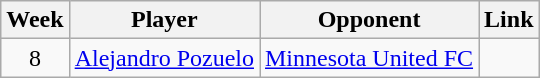<table class=wikitable>
<tr>
<th>Week</th>
<th>Player</th>
<th>Opponent</th>
<th>Link</th>
</tr>
<tr>
<td align=center>8</td>
<td> <a href='#'>Alejandro Pozuelo</a></td>
<td><a href='#'>Minnesota United FC</a></td>
<td></td>
</tr>
</table>
